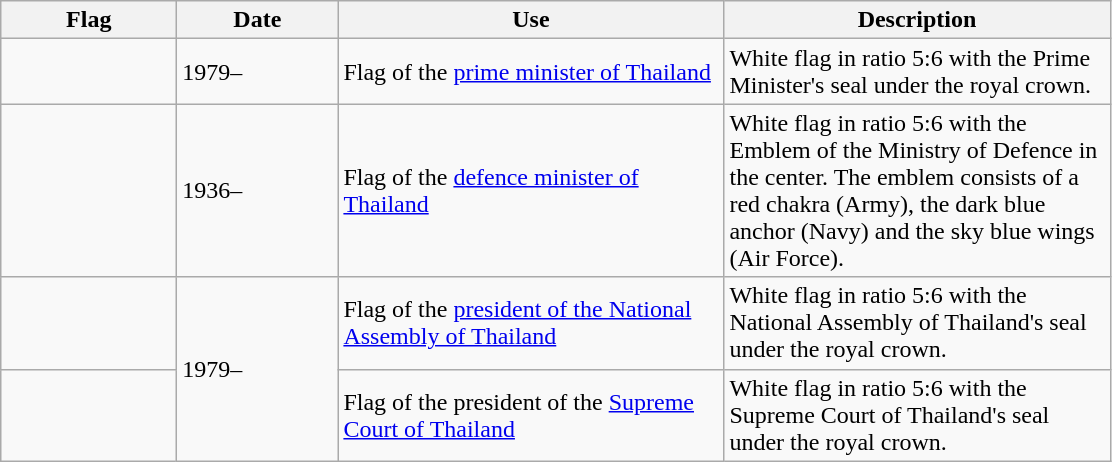<table class="wikitable">
<tr>
<th width="110">Flag</th>
<th width="100">Date</th>
<th width="250">Use</th>
<th width="250">Description</th>
</tr>
<tr>
<td></td>
<td>1979–</td>
<td>Flag of the <a href='#'>prime minister of Thailand</a></td>
<td>White flag in ratio 5:6 with the Prime Minister's seal under the royal crown.</td>
</tr>
<tr>
<td></td>
<td>1936–</td>
<td>Flag of the <a href='#'>defence minister of Thailand</a></td>
<td>White flag in ratio 5:6 with the Emblem of the Ministry of Defence in the center. The emblem consists of a red chakra (Army), the dark blue anchor (Navy) and the sky blue wings (Air Force).</td>
</tr>
<tr>
<td></td>
<td rowspan="2">1979–</td>
<td>Flag of the <a href='#'>president of the National Assembly of Thailand</a></td>
<td>White flag in ratio 5:6 with the National Assembly of Thailand's seal under the royal crown.</td>
</tr>
<tr>
<td></td>
<td>Flag of the president of the <a href='#'>Supreme Court of Thailand</a></td>
<td>White flag in ratio 5:6 with the Supreme Court of Thailand's seal under the royal crown.</td>
</tr>
</table>
